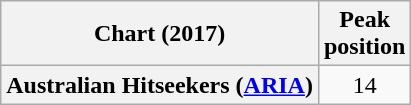<table class="wikitable plainrowheaders" style="text-align:center;">
<tr>
<th scope="col">Chart (2017)</th>
<th scope="col">Peak<br>position</th>
</tr>
<tr>
<th scope="row">Australian Hitseekers (<a href='#'>ARIA</a>)</th>
<td>14</td>
</tr>
</table>
